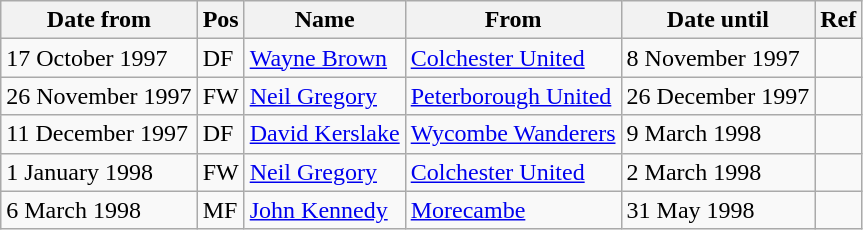<table class="wikitable">
<tr>
<th>Date from</th>
<th>Pos</th>
<th>Name</th>
<th>From</th>
<th>Date until</th>
<th>Ref</th>
</tr>
<tr>
<td>17 October 1997</td>
<td>DF</td>
<td> <a href='#'>Wayne Brown</a></td>
<td> <a href='#'>Colchester United</a></td>
<td>8 November 1997</td>
<td></td>
</tr>
<tr>
<td>26 November 1997</td>
<td>FW</td>
<td> <a href='#'>Neil Gregory</a></td>
<td> <a href='#'>Peterborough United</a></td>
<td>26 December 1997</td>
<td></td>
</tr>
<tr>
<td>11 December 1997</td>
<td>DF</td>
<td> <a href='#'>David Kerslake</a></td>
<td> <a href='#'>Wycombe Wanderers</a></td>
<td>9 March 1998</td>
<td></td>
</tr>
<tr>
<td>1 January 1998</td>
<td>FW</td>
<td> <a href='#'>Neil Gregory</a></td>
<td> <a href='#'>Colchester United</a></td>
<td>2 March 1998</td>
<td></td>
</tr>
<tr>
<td>6 March 1998</td>
<td>MF</td>
<td> <a href='#'>John Kennedy</a></td>
<td> <a href='#'>Morecambe</a></td>
<td>31 May 1998</td>
<td></td>
</tr>
</table>
